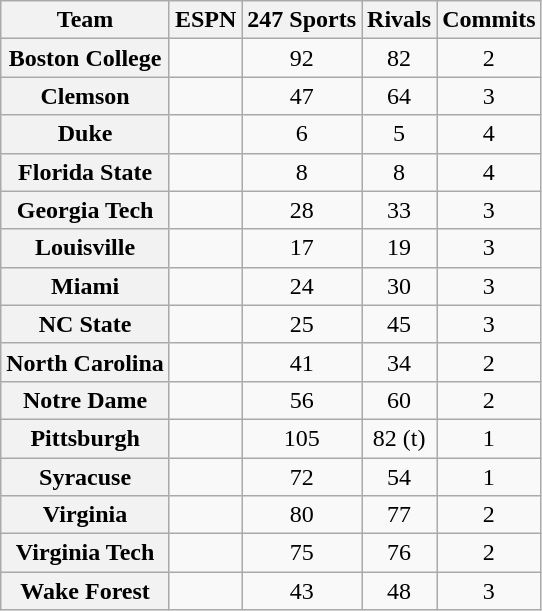<table class="wikitable sortable" style="text-align:center">
<tr>
<th>Team</th>
<th>ESPN</th>
<th>247 Sports</th>
<th>Rivals</th>
<th>Commits</th>
</tr>
<tr>
<th style=>Boston College</th>
<td></td>
<td>92</td>
<td>82</td>
<td>2</td>
</tr>
<tr>
<th style=>Clemson</th>
<td></td>
<td>47</td>
<td>64</td>
<td>3</td>
</tr>
<tr>
<th style=>Duke</th>
<td></td>
<td>6</td>
<td>5</td>
<td>4</td>
</tr>
<tr>
<th style=>Florida State</th>
<td></td>
<td>8</td>
<td>8</td>
<td>4</td>
</tr>
<tr>
<th style=>Georgia Tech</th>
<td></td>
<td>28</td>
<td>33</td>
<td>3</td>
</tr>
<tr>
<th style=>Louisville</th>
<td></td>
<td>17</td>
<td>19</td>
<td>3</td>
</tr>
<tr>
<th style=>Miami</th>
<td></td>
<td>24</td>
<td>30</td>
<td>3</td>
</tr>
<tr>
<th style=>NC State</th>
<td></td>
<td>25</td>
<td>45</td>
<td>3</td>
</tr>
<tr>
<th style=>North Carolina</th>
<td></td>
<td>41</td>
<td>34</td>
<td>2</td>
</tr>
<tr>
<th style=>Notre Dame</th>
<td></td>
<td>56</td>
<td>60</td>
<td>2</td>
</tr>
<tr>
<th style=>Pittsburgh</th>
<td></td>
<td>105</td>
<td>82 (t)</td>
<td>1</td>
</tr>
<tr>
<th style=>Syracuse</th>
<td></td>
<td>72</td>
<td>54</td>
<td>1</td>
</tr>
<tr>
<th style=>Virginia</th>
<td></td>
<td>80</td>
<td>77</td>
<td>2</td>
</tr>
<tr>
<th style=>Virginia Tech</th>
<td></td>
<td>75</td>
<td>76</td>
<td>2</td>
</tr>
<tr>
<th style=>Wake Forest</th>
<td></td>
<td>43</td>
<td>48</td>
<td>3</td>
</tr>
</table>
